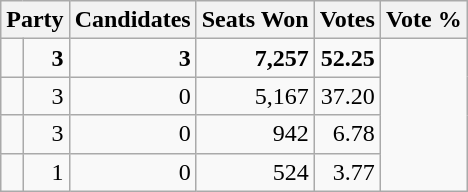<table class="wikitable" style="text-align: right;">
<tr>
<th colspan=2>Party</th>
<th scope="col" text-align="right">Candidates</th>
<th>Seats Won</th>
<th>Votes</th>
<th>Vote %</th>
</tr>
<tr style="font-weight: bold;">
<td></td>
<td>3</td>
<td>3</td>
<td>7,257</td>
<td>52.25</td>
</tr>
<tr>
<td></td>
<td>3</td>
<td>0</td>
<td>5,167</td>
<td>37.20</td>
</tr>
<tr>
<td></td>
<td>3</td>
<td>0</td>
<td>942</td>
<td>6.78</td>
</tr>
<tr>
<td></td>
<td>1</td>
<td>0</td>
<td>524</td>
<td>3.77</td>
</tr>
</table>
